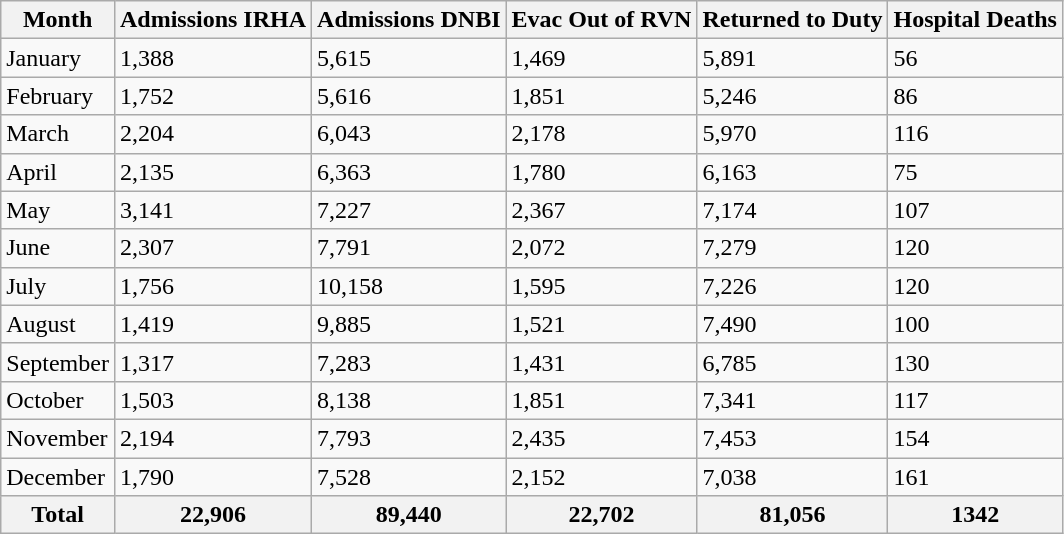<table class="wikitable">
<tr>
<th>Month</th>
<th>Admissions IRHA</th>
<th>Admissions DNBI</th>
<th>Evac Out of RVN</th>
<th>Returned to Duty</th>
<th>Hospital Deaths</th>
</tr>
<tr>
<td>January</td>
<td>1,388</td>
<td>5,615</td>
<td>1,469</td>
<td>5,891</td>
<td>56</td>
</tr>
<tr>
<td>February</td>
<td>1,752</td>
<td>5,616</td>
<td>1,851</td>
<td>5,246</td>
<td>86</td>
</tr>
<tr>
<td>March</td>
<td>2,204</td>
<td>6,043</td>
<td>2,178</td>
<td>5,970</td>
<td>116</td>
</tr>
<tr>
<td>April</td>
<td>2,135</td>
<td>6,363</td>
<td>1,780</td>
<td>6,163</td>
<td>75</td>
</tr>
<tr>
<td>May</td>
<td>3,141</td>
<td>7,227</td>
<td>2,367</td>
<td>7,174</td>
<td>107</td>
</tr>
<tr>
<td>June</td>
<td>2,307</td>
<td>7,791</td>
<td>2,072</td>
<td>7,279</td>
<td>120</td>
</tr>
<tr>
<td>July</td>
<td>1,756</td>
<td>10,158</td>
<td>1,595</td>
<td>7,226</td>
<td>120</td>
</tr>
<tr>
<td>August</td>
<td>1,419</td>
<td>9,885</td>
<td>1,521</td>
<td>7,490</td>
<td>100</td>
</tr>
<tr>
<td>September</td>
<td>1,317</td>
<td>7,283</td>
<td>1,431</td>
<td>6,785</td>
<td>130</td>
</tr>
<tr>
<td>October</td>
<td>1,503</td>
<td>8,138</td>
<td>1,851</td>
<td>7,341</td>
<td>117</td>
</tr>
<tr>
<td>November</td>
<td>2,194</td>
<td>7,793</td>
<td>2,435</td>
<td>7,453</td>
<td>154</td>
</tr>
<tr>
<td>December</td>
<td>1,790</td>
<td>7,528</td>
<td>2,152</td>
<td>7,038</td>
<td>161</td>
</tr>
<tr>
<th>Total</th>
<th>22,906</th>
<th>89,440</th>
<th>22,702</th>
<th>81,056</th>
<th>1342</th>
</tr>
</table>
